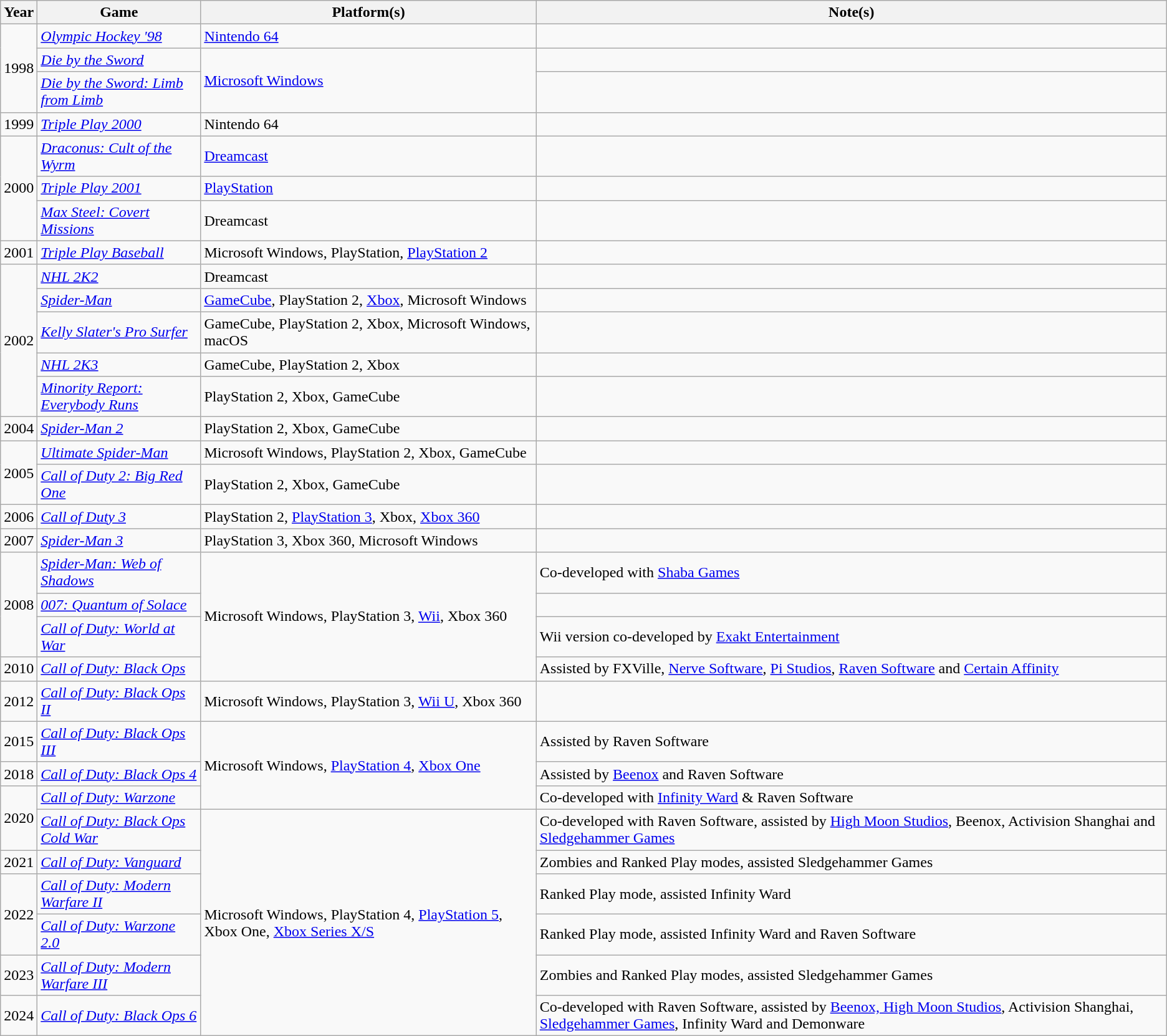<table class="wikitable sortable">
<tr>
<th>Year</th>
<th>Game</th>
<th>Platform(s)</th>
<th>Note(s)</th>
</tr>
<tr>
<td rowspan="3">1998</td>
<td><em><a href='#'>Olympic Hockey '98</a></em></td>
<td><a href='#'>Nintendo 64</a></td>
<td></td>
</tr>
<tr>
<td><em><a href='#'>Die by the Sword</a></em></td>
<td rowspan="2"><a href='#'>Microsoft Windows</a></td>
<td></td>
</tr>
<tr>
<td><em><a href='#'>Die by the Sword: Limb from Limb</a></em></td>
<td></td>
</tr>
<tr>
<td>1999</td>
<td><em><a href='#'>Triple Play 2000</a></em></td>
<td>Nintendo 64</td>
<td></td>
</tr>
<tr>
<td rowspan="3">2000</td>
<td><em><a href='#'>Draconus: Cult of the Wyrm</a></em></td>
<td><a href='#'>Dreamcast</a></td>
<td></td>
</tr>
<tr>
<td><em><a href='#'>Triple Play 2001</a></em></td>
<td><a href='#'>PlayStation</a></td>
<td></td>
</tr>
<tr>
<td><em><a href='#'>Max Steel: Covert Missions</a></em></td>
<td>Dreamcast</td>
<td></td>
</tr>
<tr>
<td>2001</td>
<td><em><a href='#'>Triple Play Baseball</a></em></td>
<td>Microsoft Windows, PlayStation, <a href='#'>PlayStation 2</a></td>
<td></td>
</tr>
<tr>
<td rowspan="5">2002</td>
<td><em><a href='#'>NHL 2K2</a></em></td>
<td>Dreamcast</td>
<td></td>
</tr>
<tr>
<td><em><a href='#'>Spider-Man</a></em></td>
<td><a href='#'>GameCube</a>, PlayStation 2, <a href='#'>Xbox</a>, Microsoft Windows</td>
<td></td>
</tr>
<tr>
<td><em><a href='#'>Kelly Slater's Pro Surfer</a></em></td>
<td>GameCube, PlayStation 2, Xbox, Microsoft Windows, macOS</td>
<td></td>
</tr>
<tr>
<td><em><a href='#'>NHL 2K3</a></em></td>
<td>GameCube, PlayStation 2, Xbox</td>
<td></td>
</tr>
<tr>
<td><em><a href='#'>Minority Report: Everybody Runs</a></em></td>
<td>PlayStation 2, Xbox, GameCube</td>
<td></td>
</tr>
<tr>
<td>2004</td>
<td><em><a href='#'>Spider-Man 2</a></em></td>
<td>PlayStation 2, Xbox, GameCube</td>
<td></td>
</tr>
<tr>
<td rowspan="2">2005</td>
<td><em><a href='#'>Ultimate Spider-Man</a></em></td>
<td>Microsoft Windows, PlayStation 2, Xbox, GameCube</td>
<td></td>
</tr>
<tr>
<td><em><a href='#'>Call of Duty 2: Big Red One</a></em></td>
<td>PlayStation 2, Xbox, GameCube</td>
<td></td>
</tr>
<tr>
<td>2006</td>
<td><em><a href='#'>Call of Duty 3</a></em></td>
<td>PlayStation 2, <a href='#'>PlayStation 3</a>, Xbox, <a href='#'>Xbox 360</a></td>
<td></td>
</tr>
<tr>
<td>2007</td>
<td><em><a href='#'>Spider-Man 3</a></em></td>
<td>PlayStation 3, Xbox 360, Microsoft Windows</td>
<td></td>
</tr>
<tr>
<td rowspan="3">2008</td>
<td><em><a href='#'>Spider-Man: Web of Shadows</a></em></td>
<td rowspan="4">Microsoft Windows, PlayStation 3, <a href='#'>Wii</a>, Xbox 360</td>
<td>Co-developed with <a href='#'>Shaba Games</a></td>
</tr>
<tr>
<td><em><a href='#'>007: Quantum of Solace</a></em></td>
<td></td>
</tr>
<tr>
<td><em><a href='#'>Call of Duty: World at War</a></em></td>
<td>Wii version co-developed by <a href='#'>Exakt Entertainment</a></td>
</tr>
<tr>
<td>2010</td>
<td><em><a href='#'>Call of Duty: Black Ops</a></em></td>
<td>Assisted by FXVille, <a href='#'>Nerve Software</a>, <a href='#'>Pi Studios</a>, <a href='#'>Raven Software</a> and <a href='#'>Certain Affinity</a></td>
</tr>
<tr>
<td>2012</td>
<td><em><a href='#'>Call of Duty: Black Ops II</a></em></td>
<td>Microsoft Windows, PlayStation 3, <a href='#'>Wii U</a>, Xbox 360</td>
<td></td>
</tr>
<tr>
<td>2015</td>
<td><em><a href='#'>Call of Duty: Black Ops III</a></em></td>
<td rowspan="3">Microsoft Windows, <a href='#'>PlayStation 4</a>, <a href='#'>Xbox One</a></td>
<td>Assisted by Raven Software</td>
</tr>
<tr>
<td>2018</td>
<td><em><a href='#'>Call of Duty: Black Ops 4</a></em></td>
<td>Assisted by <a href='#'>Beenox</a> and Raven Software</td>
</tr>
<tr>
<td rowspan="2">2020</td>
<td><em><a href='#'>Call of Duty: Warzone</a></em></td>
<td>Co-developed with <a href='#'>Infinity Ward</a> & Raven Software</td>
</tr>
<tr>
<td><em><a href='#'>Call of Duty: Black Ops Cold War</a></em></td>
<td rowspan="6">Microsoft Windows, PlayStation 4, <a href='#'>PlayStation 5</a>, Xbox One, <a href='#'>Xbox Series X/S</a></td>
<td>Co-developed with Raven Software, assisted by <a href='#'>High Moon Studios</a>, Beenox, Activision Shanghai and <a href='#'>Sledgehammer Games</a></td>
</tr>
<tr>
<td>2021</td>
<td><em><a href='#'>Call of Duty: Vanguard</a></em></td>
<td>Zombies and Ranked Play modes, assisted Sledgehammer Games</td>
</tr>
<tr>
<td rowspan="2">2022</td>
<td><em><a href='#'>Call of Duty: Modern Warfare II</a></em></td>
<td>Ranked Play mode, assisted Infinity Ward</td>
</tr>
<tr>
<td><em><a href='#'>Call of Duty: Warzone 2.0</a></em></td>
<td>Ranked Play mode, assisted Infinity Ward and Raven Software</td>
</tr>
<tr>
<td>2023</td>
<td><a href='#'><em>Call of Duty: Modern Warfare III</em></a></td>
<td>Zombies and Ranked Play modes, assisted Sledgehammer Games</td>
</tr>
<tr>
<td>2024</td>
<td><em><a href='#'>Call of Duty: Black Ops 6</a></em></td>
<td>Co-developed with Raven Software, assisted by <a href='#'>Beenox, High Moon Studios</a>, Activision Shanghai, <a href='#'>Sledgehammer Games</a>, Infinity Ward and Demonware</td>
</tr>
</table>
